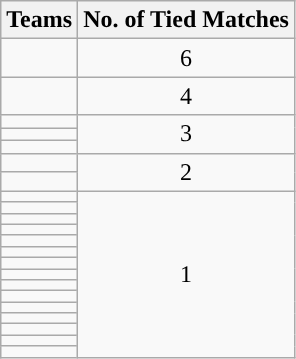<table class="wikitable" style="text-align: center;">
<tr>
<th>Teams</th>
<th>No. of Tied Matches</th>
</tr>
<tr>
<td align=left></td>
<td>6</td>
</tr>
<tr>
<td align=left></td>
<td>4</td>
</tr>
<tr>
<td align=left></td>
<td rowspan=3>3</td>
</tr>
<tr>
<td align=left></td>
</tr>
<tr>
<td align=left></td>
</tr>
<tr>
<td align=left></td>
<td rowspan=2>2</td>
</tr>
<tr>
<td align=left></td>
</tr>
<tr>
<td align=left></td>
<td rowspan="15">1</td>
</tr>
<tr>
<td align=left></td>
</tr>
<tr>
<td align=left></td>
</tr>
<tr>
<td align=left></td>
</tr>
<tr>
<td align=left></td>
</tr>
<tr>
<td align=left></td>
</tr>
<tr>
<td align=left></td>
</tr>
<tr>
<td align=left></td>
</tr>
<tr>
<td align=left></td>
</tr>
<tr>
<td align=left></td>
</tr>
<tr>
<td align=left></td>
</tr>
<tr>
<td align=left></td>
</tr>
<tr>
<td align=left></td>
</tr>
<tr>
<td align=left></td>
</tr>
<tr>
<td align=left></td>
</tr>
</table>
